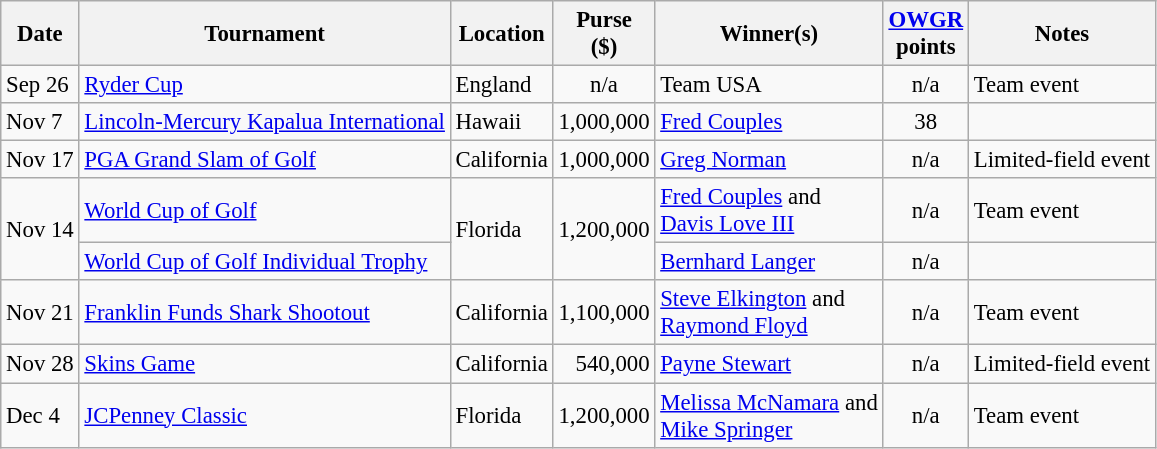<table class="wikitable" style="font-size:95%">
<tr>
<th>Date</th>
<th>Tournament</th>
<th>Location</th>
<th>Purse<br>($)</th>
<th>Winner(s)</th>
<th><a href='#'>OWGR</a><br>points</th>
<th>Notes</th>
</tr>
<tr>
<td>Sep 26</td>
<td><a href='#'>Ryder Cup</a></td>
<td>England</td>
<td align=center>n/a</td>
<td> Team USA</td>
<td align=center>n/a</td>
<td>Team event</td>
</tr>
<tr>
<td>Nov 7</td>
<td><a href='#'>Lincoln-Mercury Kapalua International</a></td>
<td>Hawaii</td>
<td align=right>1,000,000</td>
<td> <a href='#'>Fred Couples</a></td>
<td align=center>38</td>
<td></td>
</tr>
<tr>
<td>Nov 17</td>
<td><a href='#'>PGA Grand Slam of Golf</a></td>
<td>California</td>
<td align=right>1,000,000</td>
<td> <a href='#'>Greg Norman</a></td>
<td align=center>n/a</td>
<td>Limited-field event</td>
</tr>
<tr>
<td rowspan=2>Nov 14</td>
<td><a href='#'>World Cup of Golf</a></td>
<td rowspan=2>Florida</td>
<td rowspan=2 align=right>1,200,000</td>
<td> <a href='#'>Fred Couples</a> and<br> <a href='#'>Davis Love III</a></td>
<td align=center>n/a</td>
<td>Team event</td>
</tr>
<tr>
<td><a href='#'>World Cup of Golf Individual Trophy</a></td>
<td> <a href='#'>Bernhard Langer</a></td>
<td align=center>n/a</td>
<td></td>
</tr>
<tr>
<td>Nov 21</td>
<td><a href='#'>Franklin Funds Shark Shootout</a></td>
<td>California</td>
<td align=right>1,100,000</td>
<td> <a href='#'>Steve Elkington</a> and<br> <a href='#'>Raymond Floyd</a></td>
<td align=center>n/a</td>
<td>Team event</td>
</tr>
<tr>
<td>Nov 28</td>
<td><a href='#'>Skins Game</a></td>
<td>California</td>
<td align=right>540,000</td>
<td> <a href='#'>Payne Stewart</a></td>
<td align=center>n/a</td>
<td>Limited-field event</td>
</tr>
<tr>
<td>Dec 4</td>
<td><a href='#'>JCPenney Classic</a></td>
<td>Florida</td>
<td align=right>1,200,000</td>
<td> <a href='#'>Melissa McNamara</a> and<br> <a href='#'>Mike Springer</a></td>
<td align=center>n/a</td>
<td>Team event</td>
</tr>
</table>
